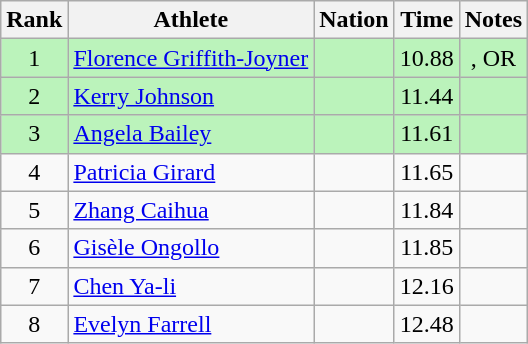<table class="wikitable sortable" style="text-align:center">
<tr>
<th>Rank</th>
<th>Athlete</th>
<th>Nation</th>
<th>Time</th>
<th>Notes</th>
</tr>
<tr style="background:#bbf3bb;">
<td>1</td>
<td align=left><a href='#'>Florence Griffith-Joyner</a></td>
<td align=left></td>
<td>10.88</td>
<td>, OR</td>
</tr>
<tr style="background:#bbf3bb;">
<td>2</td>
<td align=left><a href='#'>Kerry Johnson</a></td>
<td align=left></td>
<td>11.44</td>
<td></td>
</tr>
<tr style="background:#bbf3bb;">
<td>3</td>
<td align=left><a href='#'>Angela Bailey</a></td>
<td align=left></td>
<td>11.61</td>
<td></td>
</tr>
<tr>
<td>4</td>
<td align=left><a href='#'>Patricia Girard</a></td>
<td align=left></td>
<td>11.65</td>
<td></td>
</tr>
<tr>
<td>5</td>
<td align=left><a href='#'>Zhang Caihua</a></td>
<td align=left></td>
<td>11.84</td>
<td></td>
</tr>
<tr>
<td>6</td>
<td align=left><a href='#'>Gisèle Ongollo</a></td>
<td align=left></td>
<td>11.85</td>
<td></td>
</tr>
<tr>
<td>7</td>
<td align=left><a href='#'>Chen Ya-li</a></td>
<td align=left></td>
<td>12.16</td>
<td></td>
</tr>
<tr>
<td>8</td>
<td align=left><a href='#'>Evelyn Farrell</a></td>
<td align=left></td>
<td>12.48</td>
<td></td>
</tr>
</table>
